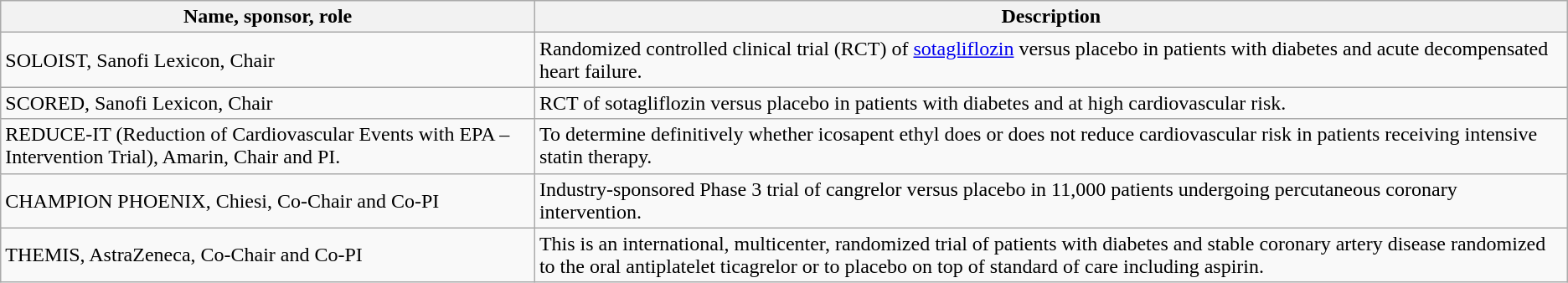<table class="wikitable">
<tr>
<th>Name, sponsor, role</th>
<th>Description</th>
</tr>
<tr>
<td>SOLOIST, Sanofi Lexicon, Chair</td>
<td>Randomized controlled clinical trial (RCT) of <a href='#'>sotagliflozin</a> versus placebo in patients with diabetes and acute decompensated heart failure.</td>
</tr>
<tr>
<td>SCORED, Sanofi Lexicon, Chair</td>
<td>RCT of sotagliflozin versus placebo in patients with diabetes and at high cardiovascular risk.</td>
</tr>
<tr>
<td>REDUCE-IT (Reduction of Cardiovascular Events with EPA – Intervention Trial), Amarin, Chair and PI.</td>
<td>To determine definitively whether icosapent ethyl does or does not reduce cardiovascular risk in patients receiving intensive statin therapy.</td>
</tr>
<tr>
<td>CHAMPION PHOENIX, Chiesi, Co-Chair and Co-PI</td>
<td>Industry-sponsored Phase 3 trial of cangrelor versus placebo in 11,000 patients undergoing percutaneous coronary intervention.</td>
</tr>
<tr>
<td>THEMIS, AstraZeneca, Co-Chair and Co-PI</td>
<td>This is an international, multicenter, randomized trial of patients with diabetes and stable coronary artery disease randomized to the oral antiplatelet ticagrelor or to placebo on top of standard of care including aspirin.</td>
</tr>
</table>
